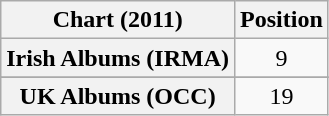<table class="wikitable sortable plainrowheaders" style="text-align:center">
<tr>
<th align="left">Chart (2011)</th>
<th align="left">Position</th>
</tr>
<tr>
<th scope="row">Irish Albums (IRMA)</th>
<td>9</td>
</tr>
<tr>
</tr>
<tr>
<th scope="row">UK Albums (OCC)</th>
<td>19</td>
</tr>
</table>
